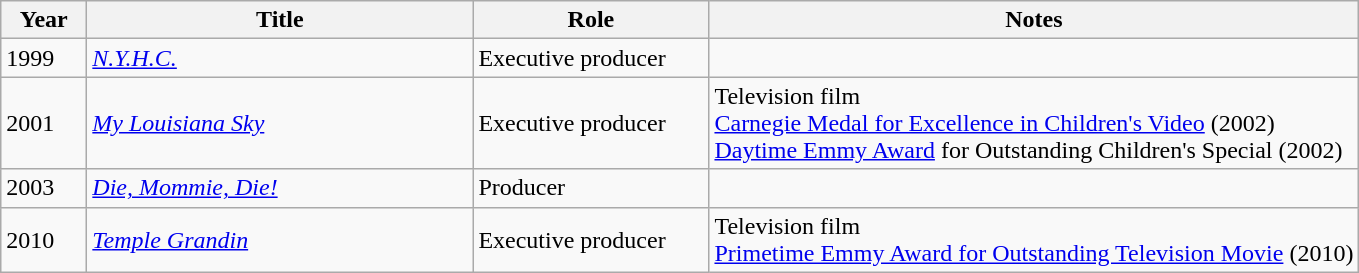<table class="wikitable sortable">
<tr>
<th style="width:50px;">Year</th>
<th style="width:250px;">Title</th>
<th style="width:150px;">Role</th>
<th class="unsortable">Notes</th>
</tr>
<tr>
<td>1999</td>
<td><em><a href='#'>N.Y.H.C.</a></em></td>
<td>Executive producer</td>
<td></td>
</tr>
<tr>
<td>2001</td>
<td><em><a href='#'>My Louisiana Sky</a></em></td>
<td>Executive producer</td>
<td>Television film<br><a href='#'>Carnegie Medal for Excellence in Children's Video</a> (2002)<br><a href='#'>Daytime Emmy Award</a> for Outstanding Children's Special (2002)</td>
</tr>
<tr>
<td>2003</td>
<td><em><a href='#'>Die, Mommie, Die!</a></em></td>
<td>Producer</td>
<td></td>
</tr>
<tr>
<td>2010</td>
<td><em><a href='#'>Temple Grandin</a></em></td>
<td>Executive producer</td>
<td>Television film<br><a href='#'>Primetime Emmy Award for Outstanding Television Movie</a> (2010)</td>
</tr>
</table>
